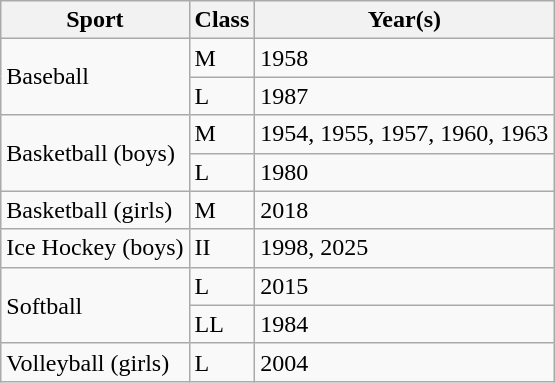<table class="wikitable">
<tr>
<th>Sport</th>
<th>Class</th>
<th>Year(s)</th>
</tr>
<tr>
<td rowspan=2>Baseball</td>
<td>M</td>
<td>1958</td>
</tr>
<tr>
<td>L</td>
<td>1987</td>
</tr>
<tr>
<td rowspan=2>Basketball (boys)</td>
<td>M</td>
<td>1954, 1955, 1957, 1960, 1963</td>
</tr>
<tr>
<td>L</td>
<td>1980</td>
</tr>
<tr>
<td>Basketball (girls)</td>
<td>M</td>
<td>2018</td>
</tr>
<tr>
<td>Ice Hockey (boys)</td>
<td>II</td>
<td>1998, 2025</td>
</tr>
<tr>
<td rowspan=2>Softball</td>
<td>L</td>
<td>2015</td>
</tr>
<tr>
<td>LL</td>
<td>1984</td>
</tr>
<tr>
<td>Volleyball (girls)</td>
<td>L</td>
<td>2004</td>
</tr>
</table>
